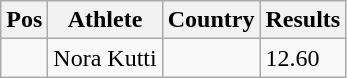<table class="wikitable">
<tr>
<th>Pos</th>
<th>Athlete</th>
<th>Country</th>
<th>Results</th>
</tr>
<tr>
<td align="center"></td>
<td>Nora Kutti</td>
<td></td>
<td>12.60</td>
</tr>
</table>
